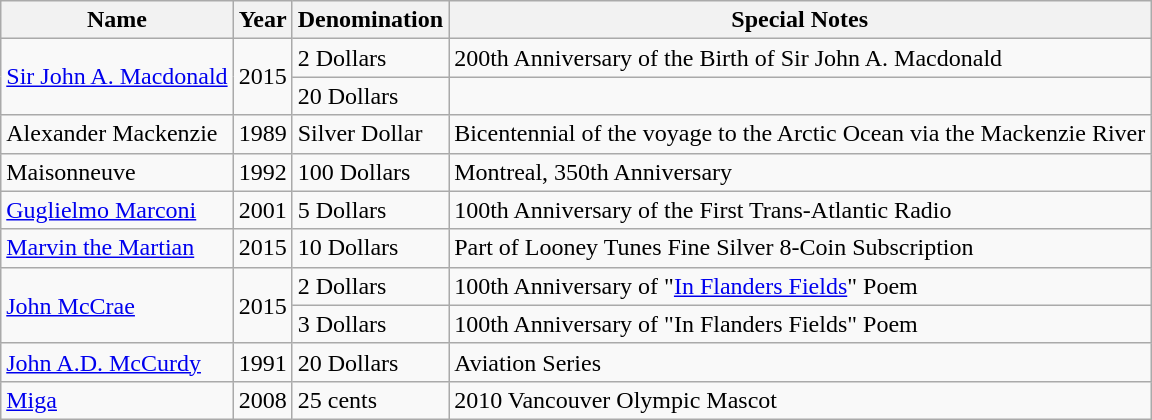<table class="wikitable">
<tr>
<th>Name</th>
<th>Year</th>
<th>Denomination</th>
<th>Special Notes</th>
</tr>
<tr>
<td rowspan=2><a href='#'>Sir John A. Macdonald</a></td>
<td rowspan=2>2015</td>
<td>2 Dollars</td>
<td>200th Anniversary of the Birth of Sir John A. Macdonald</td>
</tr>
<tr>
<td>20 Dollars</td>
<td></td>
</tr>
<tr>
<td>Alexander Mackenzie </td>
<td>1989</td>
<td>Silver Dollar</td>
<td>Bicentennial of the voyage to the Arctic Ocean via the Mackenzie River</td>
</tr>
<tr>
<td>Maisonneuve</td>
<td>1992</td>
<td>100 Dollars</td>
<td>Montreal, 350th Anniversary</td>
</tr>
<tr>
<td><a href='#'>Guglielmo Marconi</a></td>
<td>2001</td>
<td>5 Dollars</td>
<td>100th Anniversary of the First Trans-Atlantic Radio</td>
</tr>
<tr>
<td><a href='#'>Marvin the Martian</a></td>
<td>2015</td>
<td>10 Dollars</td>
<td>Part of Looney Tunes Fine Silver 8-Coin Subscription</td>
</tr>
<tr>
<td rowspan=2><a href='#'>John McCrae</a></td>
<td rowspan=2>2015</td>
<td>2 Dollars</td>
<td>100th Anniversary of "<a href='#'>In Flanders Fields</a>" Poem</td>
</tr>
<tr>
<td>3 Dollars</td>
<td>100th Anniversary of "In Flanders Fields" Poem</td>
</tr>
<tr>
<td><a href='#'>John A.D. McCurdy</a></td>
<td>1991</td>
<td>20 Dollars</td>
<td>Aviation Series</td>
</tr>
<tr>
<td><a href='#'>Miga</a></td>
<td>2008</td>
<td>25 cents</td>
<td>2010 Vancouver Olympic Mascot</td>
</tr>
</table>
